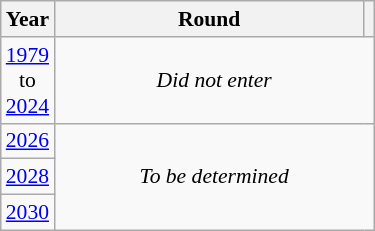<table class="wikitable" style="text-align: center; font-size:90%">
<tr>
<th>Year</th>
<th style="width:200px">Round</th>
<th></th>
</tr>
<tr>
<td><a href='#'>1979</a><br>to<br><a href='#'>2024</a></td>
<td colspan="2"><em>Did not enter</em></td>
</tr>
<tr>
<td><a href='#'>2026</a></td>
<td colspan="2" rowspan="3"><em>To be determined</em></td>
</tr>
<tr>
<td><a href='#'>2028</a></td>
</tr>
<tr>
<td><a href='#'>2030</a></td>
</tr>
</table>
